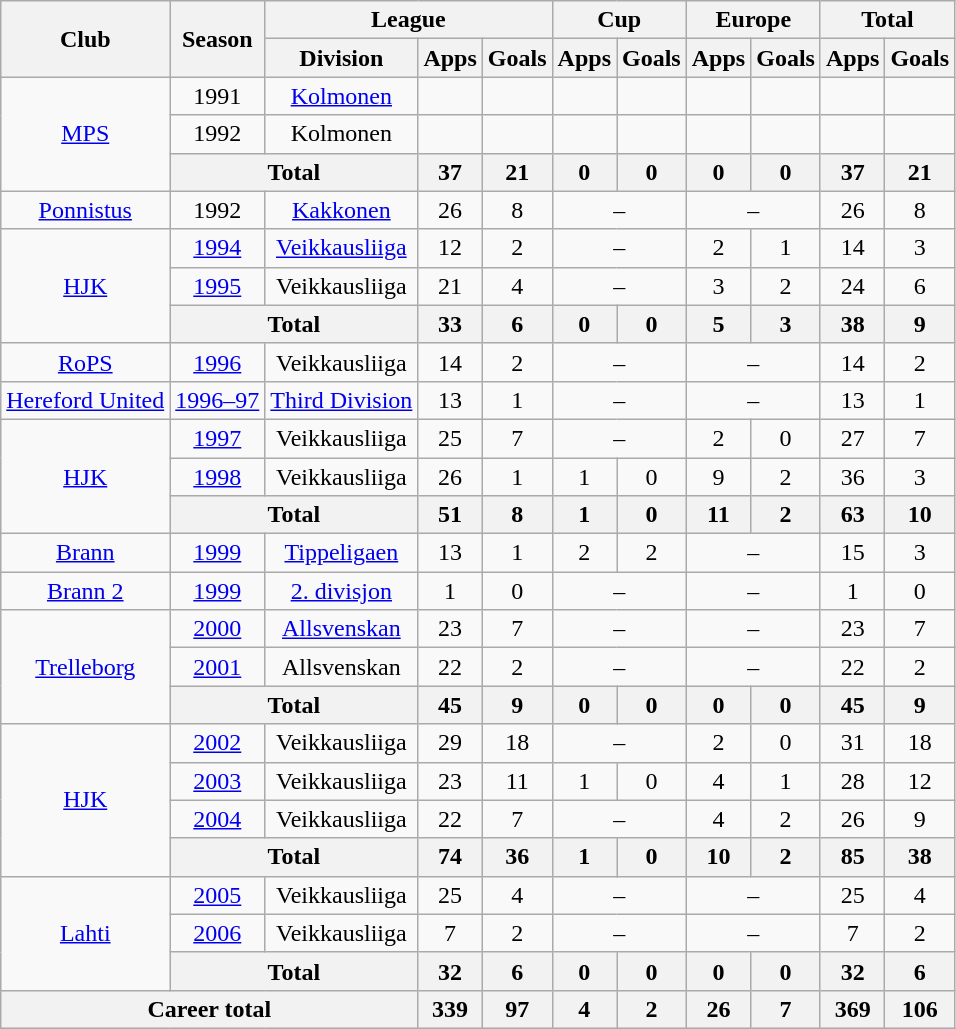<table class="wikitable" style="text-align:center">
<tr>
<th rowspan="2">Club</th>
<th rowspan="2">Season</th>
<th colspan="3">League</th>
<th colspan="2">Cup</th>
<th colspan="2">Europe</th>
<th colspan="2">Total</th>
</tr>
<tr>
<th>Division</th>
<th>Apps</th>
<th>Goals</th>
<th>Apps</th>
<th>Goals</th>
<th>Apps</th>
<th>Goals</th>
<th>Apps</th>
<th>Goals</th>
</tr>
<tr>
<td rowspan=3><a href='#'>MPS</a></td>
<td>1991</td>
<td><a href='#'>Kolmonen</a></td>
<td></td>
<td></td>
<td></td>
<td></td>
<td></td>
<td></td>
<td></td>
<td></td>
</tr>
<tr>
<td>1992</td>
<td>Kolmonen</td>
<td></td>
<td></td>
<td></td>
<td></td>
<td></td>
<td></td>
<td></td>
<td></td>
</tr>
<tr>
<th colspan=2>Total</th>
<th>37</th>
<th>21</th>
<th>0</th>
<th>0</th>
<th>0</th>
<th>0</th>
<th>37</th>
<th>21</th>
</tr>
<tr>
<td><a href='#'>Ponnistus</a></td>
<td>1992</td>
<td><a href='#'>Kakkonen</a></td>
<td>26</td>
<td>8</td>
<td colspan=2>–</td>
<td colspan=2>–</td>
<td>26</td>
<td>8</td>
</tr>
<tr>
<td rowspan=3><a href='#'>HJK</a></td>
<td><a href='#'>1994</a></td>
<td><a href='#'>Veikkausliiga</a></td>
<td>12</td>
<td>2</td>
<td colspan=2>–</td>
<td>2</td>
<td>1</td>
<td>14</td>
<td>3</td>
</tr>
<tr>
<td><a href='#'>1995</a></td>
<td>Veikkausliiga</td>
<td>21</td>
<td>4</td>
<td colspan=2>–</td>
<td>3</td>
<td>2</td>
<td>24</td>
<td>6</td>
</tr>
<tr>
<th colspan=2>Total</th>
<th>33</th>
<th>6</th>
<th>0</th>
<th>0</th>
<th>5</th>
<th>3</th>
<th>38</th>
<th>9</th>
</tr>
<tr>
<td><a href='#'>RoPS</a></td>
<td><a href='#'>1996</a></td>
<td>Veikkausliiga</td>
<td>14</td>
<td>2</td>
<td colspan=2>–</td>
<td colspan=2>–</td>
<td>14</td>
<td>2</td>
</tr>
<tr>
<td><a href='#'>Hereford United</a></td>
<td><a href='#'>1996–97</a></td>
<td><a href='#'>Third Division</a></td>
<td>13</td>
<td>1</td>
<td colspan=2>–</td>
<td colspan=2>–</td>
<td>13</td>
<td>1</td>
</tr>
<tr>
<td rowspan=3><a href='#'>HJK</a></td>
<td><a href='#'>1997</a></td>
<td>Veikkausliiga</td>
<td>25</td>
<td>7</td>
<td colspan=2>–</td>
<td>2</td>
<td>0</td>
<td>27</td>
<td>7</td>
</tr>
<tr>
<td><a href='#'>1998</a></td>
<td>Veikkausliiga</td>
<td>26</td>
<td>1</td>
<td>1</td>
<td>0</td>
<td>9</td>
<td>2</td>
<td>36</td>
<td>3</td>
</tr>
<tr>
<th colspan=2>Total</th>
<th>51</th>
<th>8</th>
<th>1</th>
<th>0</th>
<th>11</th>
<th>2</th>
<th>63</th>
<th>10</th>
</tr>
<tr>
<td><a href='#'>Brann</a></td>
<td><a href='#'>1999</a></td>
<td><a href='#'>Tippeligaen</a></td>
<td>13</td>
<td>1</td>
<td>2</td>
<td>2</td>
<td colspan=2>–</td>
<td>15</td>
<td>3</td>
</tr>
<tr>
<td><a href='#'>Brann 2</a></td>
<td><a href='#'>1999</a></td>
<td><a href='#'>2. divisjon</a></td>
<td>1</td>
<td>0</td>
<td colspan=2>–</td>
<td colspan=2>–</td>
<td>1</td>
<td>0</td>
</tr>
<tr>
<td rowspan=3><a href='#'>Trelleborg</a></td>
<td><a href='#'>2000</a></td>
<td><a href='#'>Allsvenskan</a></td>
<td>23</td>
<td>7</td>
<td colspan=2>–</td>
<td colspan=2>–</td>
<td>23</td>
<td>7</td>
</tr>
<tr>
<td><a href='#'>2001</a></td>
<td>Allsvenskan</td>
<td>22</td>
<td>2</td>
<td colspan=2>–</td>
<td colspan=2>–</td>
<td>22</td>
<td>2</td>
</tr>
<tr>
<th colspan=2>Total</th>
<th>45</th>
<th>9</th>
<th>0</th>
<th>0</th>
<th>0</th>
<th>0</th>
<th>45</th>
<th>9</th>
</tr>
<tr>
<td rowspan=4><a href='#'>HJK</a></td>
<td><a href='#'>2002</a></td>
<td>Veikkausliiga</td>
<td>29</td>
<td>18</td>
<td colspan=2>–</td>
<td>2</td>
<td>0</td>
<td>31</td>
<td>18</td>
</tr>
<tr>
<td><a href='#'>2003</a></td>
<td>Veikkausliiga</td>
<td>23</td>
<td>11</td>
<td>1</td>
<td>0</td>
<td>4</td>
<td>1</td>
<td>28</td>
<td>12</td>
</tr>
<tr>
<td><a href='#'>2004</a></td>
<td>Veikkausliiga</td>
<td>22</td>
<td>7</td>
<td colspan=2>–</td>
<td>4</td>
<td>2</td>
<td>26</td>
<td>9</td>
</tr>
<tr>
<th colspan=2>Total</th>
<th>74</th>
<th>36</th>
<th>1</th>
<th>0</th>
<th>10</th>
<th>2</th>
<th>85</th>
<th>38</th>
</tr>
<tr>
<td rowspan=3><a href='#'>Lahti</a></td>
<td><a href='#'>2005</a></td>
<td>Veikkausliiga</td>
<td>25</td>
<td>4</td>
<td colspan=2>–</td>
<td colspan=2>–</td>
<td>25</td>
<td>4</td>
</tr>
<tr>
<td><a href='#'>2006</a></td>
<td>Veikkausliiga</td>
<td>7</td>
<td>2</td>
<td colspan=2>–</td>
<td colspan=2>–</td>
<td>7</td>
<td>2</td>
</tr>
<tr>
<th colspan=2>Total</th>
<th>32</th>
<th>6</th>
<th>0</th>
<th>0</th>
<th>0</th>
<th>0</th>
<th>32</th>
<th>6</th>
</tr>
<tr>
<th colspan="3">Career total</th>
<th>339</th>
<th>97</th>
<th>4</th>
<th>2</th>
<th>26</th>
<th>7</th>
<th>369</th>
<th>106</th>
</tr>
</table>
